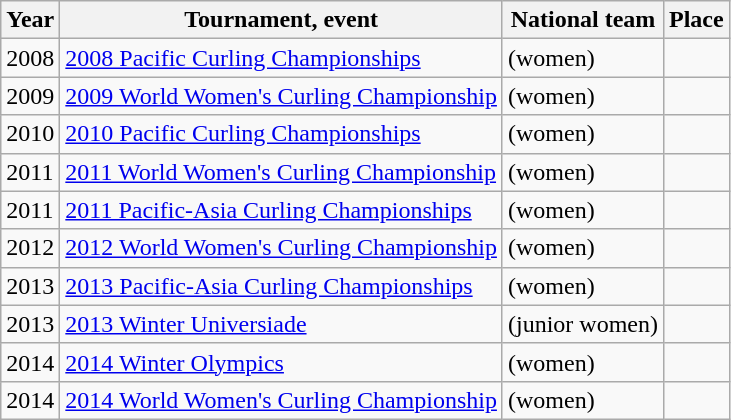<table class="wikitable">
<tr>
<th scope="col">Year</th>
<th scope="col">Tournament, event</th>
<th scope="col">National team</th>
<th scope="col">Place</th>
</tr>
<tr>
<td>2008</td>
<td><a href='#'>2008 Pacific Curling Championships</a></td>
<td> (women)</td>
<td></td>
</tr>
<tr>
<td>2009</td>
<td><a href='#'>2009 World Women's Curling Championship</a></td>
<td> (women)</td>
<td></td>
</tr>
<tr>
<td>2010</td>
<td><a href='#'>2010 Pacific Curling Championships</a></td>
<td> (women)</td>
<td></td>
</tr>
<tr>
<td>2011</td>
<td><a href='#'>2011 World Women's Curling Championship</a></td>
<td> (women)</td>
<td></td>
</tr>
<tr>
<td>2011</td>
<td><a href='#'>2011 Pacific-Asia Curling Championships</a></td>
<td> (women)</td>
<td></td>
</tr>
<tr>
<td>2012</td>
<td><a href='#'>2012 World Women's Curling Championship</a></td>
<td> (women)</td>
<td></td>
</tr>
<tr>
<td>2013</td>
<td><a href='#'>2013 Pacific-Asia Curling Championships</a></td>
<td> (women)</td>
<td></td>
</tr>
<tr>
<td>2013</td>
<td><a href='#'>2013 Winter Universiade</a></td>
<td> (junior women)</td>
<td></td>
</tr>
<tr>
<td>2014</td>
<td><a href='#'>2014 Winter Olympics</a></td>
<td> (women)</td>
<td></td>
</tr>
<tr>
<td>2014</td>
<td><a href='#'>2014 World Women's Curling Championship</a></td>
<td> (women)</td>
<td></td>
</tr>
</table>
